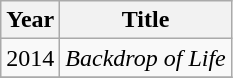<table class="wikitable plainrowheaders" style="text-align:center;">
<tr>
<th>Year</th>
<th>Title</th>
</tr>
<tr>
<td>2014</td>
<td scope="row"><em>Backdrop of Life</em></td>
</tr>
<tr>
</tr>
</table>
